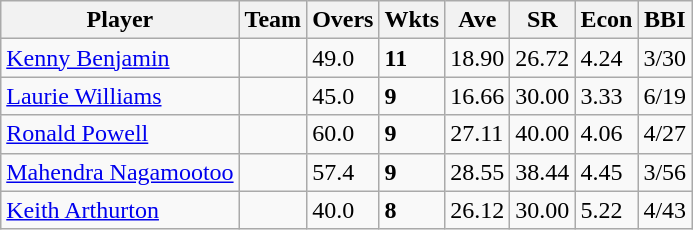<table class="wikitable">
<tr>
<th>Player</th>
<th>Team</th>
<th>Overs</th>
<th>Wkts</th>
<th>Ave</th>
<th>SR</th>
<th>Econ</th>
<th>BBI</th>
</tr>
<tr>
<td><a href='#'>Kenny Benjamin</a></td>
<td></td>
<td>49.0</td>
<td><strong>11</strong></td>
<td>18.90</td>
<td>26.72</td>
<td>4.24</td>
<td>3/30</td>
</tr>
<tr>
<td><a href='#'>Laurie Williams</a></td>
<td></td>
<td>45.0</td>
<td><strong>9</strong></td>
<td>16.66</td>
<td>30.00</td>
<td>3.33</td>
<td>6/19</td>
</tr>
<tr>
<td><a href='#'>Ronald Powell</a></td>
<td></td>
<td>60.0</td>
<td><strong>9</strong></td>
<td>27.11</td>
<td>40.00</td>
<td>4.06</td>
<td>4/27</td>
</tr>
<tr>
<td><a href='#'>Mahendra Nagamootoo</a></td>
<td></td>
<td>57.4</td>
<td><strong>9</strong></td>
<td>28.55</td>
<td>38.44</td>
<td>4.45</td>
<td>3/56</td>
</tr>
<tr>
<td><a href='#'>Keith Arthurton</a></td>
<td></td>
<td>40.0</td>
<td><strong>8</strong></td>
<td>26.12</td>
<td>30.00</td>
<td>5.22</td>
<td>4/43</td>
</tr>
</table>
